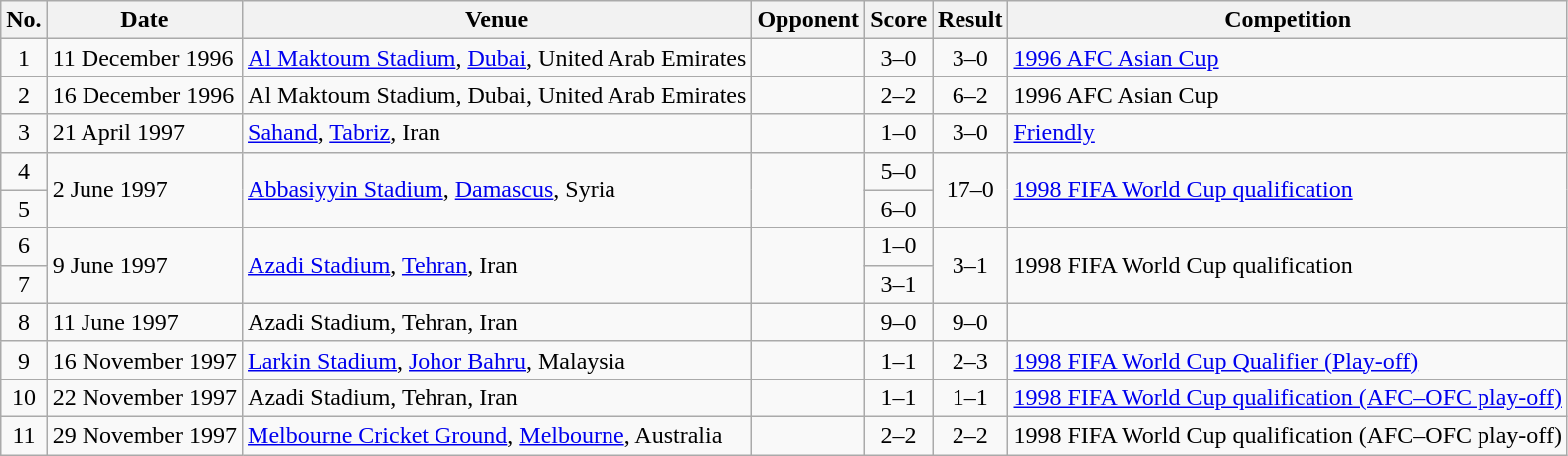<table class="wikitable sortable">
<tr>
<th scope="col">No.</th>
<th scope="col">Date</th>
<th scope="col">Venue</th>
<th scope="col">Opponent</th>
<th scope="col">Score</th>
<th scope="col">Result</th>
<th scope="col">Competition</th>
</tr>
<tr>
<td align="center">1</td>
<td>11 December 1996</td>
<td><a href='#'>Al Maktoum Stadium</a>, <a href='#'>Dubai</a>, United Arab Emirates</td>
<td></td>
<td align="center">3–0</td>
<td align="center">3–0</td>
<td><a href='#'>1996 AFC Asian Cup</a></td>
</tr>
<tr>
<td align="center">2</td>
<td>16 December 1996</td>
<td>Al Maktoum Stadium, Dubai, United Arab Emirates</td>
<td></td>
<td align="center">2–2</td>
<td align="center">6–2</td>
<td>1996 AFC Asian Cup</td>
</tr>
<tr>
<td align="center">3</td>
<td>21 April 1997</td>
<td><a href='#'>Sahand</a>, <a href='#'>Tabriz</a>, Iran</td>
<td></td>
<td align="center">1–0</td>
<td align="center">3–0</td>
<td><a href='#'>Friendly</a></td>
</tr>
<tr>
<td align="center">4</td>
<td rowspan="2">2 June 1997</td>
<td rowspan="2"><a href='#'>Abbasiyyin Stadium</a>, <a href='#'>Damascus</a>, Syria</td>
<td rowspan="2"></td>
<td align="center">5–0</td>
<td rowspan="2" style="text-align:center">17–0</td>
<td rowspan="2"><a href='#'>1998 FIFA World Cup qualification</a></td>
</tr>
<tr>
<td align="center">5</td>
<td align="center">6–0</td>
</tr>
<tr>
<td align="center">6</td>
<td rowspan="2">9 June 1997</td>
<td rowspan="2"><a href='#'>Azadi Stadium</a>, <a href='#'>Tehran</a>, Iran</td>
<td rowspan="2"></td>
<td align="center">1–0</td>
<td rowspan="2" style="text-align:center">3–1</td>
<td rowspan="2">1998 FIFA World Cup qualification</td>
</tr>
<tr>
<td align="center">7</td>
<td align="center">3–1</td>
</tr>
<tr>
<td align="center">8</td>
<td>11 June 1997</td>
<td>Azadi Stadium, Tehran, Iran</td>
<td></td>
<td align="center">9–0</td>
<td align="center">9–0</td>
</tr>
<tr>
<td align="center">9</td>
<td>16 November 1997</td>
<td><a href='#'>Larkin Stadium</a>, <a href='#'>Johor Bahru</a>, Malaysia</td>
<td></td>
<td align="center">1–1</td>
<td align="center">2–3</td>
<td><a href='#'>1998 FIFA World Cup Qualifier (Play-off)</a></td>
</tr>
<tr>
<td align="center">10</td>
<td>22 November 1997</td>
<td>Azadi Stadium, Tehran, Iran</td>
<td></td>
<td align="center">1–1</td>
<td align="center">1–1</td>
<td><a href='#'>1998 FIFA World Cup qualification (AFC–OFC play-off)</a></td>
</tr>
<tr>
<td align="center">11</td>
<td>29 November 1997</td>
<td><a href='#'>Melbourne Cricket Ground</a>, <a href='#'>Melbourne</a>, Australia</td>
<td></td>
<td align="center">2–2</td>
<td align="center">2–2</td>
<td>1998 FIFA World Cup qualification (AFC–OFC play-off)</td>
</tr>
</table>
